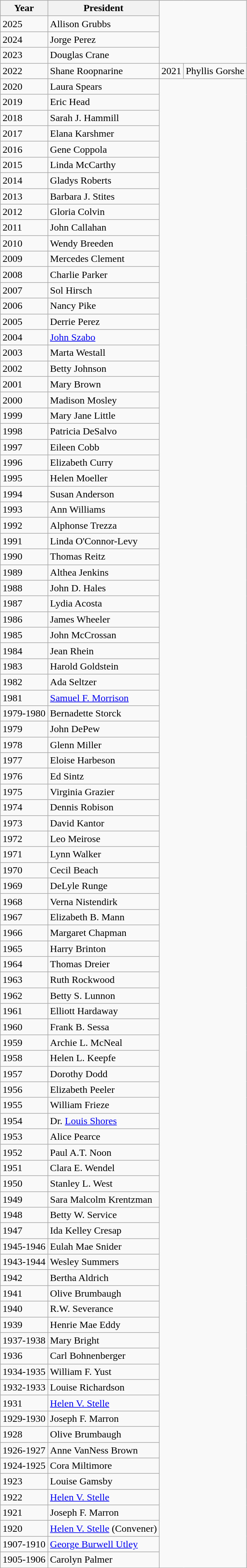<table class="wikitable">
<tr>
<th>Year</th>
<th>President</th>
</tr>
<tr>
<td>2025</td>
<td>Allison Grubbs</td>
</tr>
<tr>
<td>2024</td>
<td>Jorge Perez</td>
</tr>
<tr>
<td>2023</td>
<td>Douglas Crane</td>
</tr>
<tr>
<td>2022</td>
<td>Shane Roopnarine</td>
<td>2021</td>
<td>Phyllis Gorshe</td>
</tr>
<tr>
<td>2020</td>
<td>Laura Spears</td>
</tr>
<tr>
<td>2019</td>
<td>Eric Head</td>
</tr>
<tr>
<td>2018</td>
<td>Sarah J. Hammill</td>
</tr>
<tr>
<td>2017</td>
<td>Elana Karshmer</td>
</tr>
<tr>
<td>2016</td>
<td>Gene Coppola</td>
</tr>
<tr>
<td>2015</td>
<td>Linda McCarthy</td>
</tr>
<tr>
<td>2014</td>
<td>Gladys Roberts</td>
</tr>
<tr>
<td>2013</td>
<td>Barbara J. Stites</td>
</tr>
<tr>
<td>2012</td>
<td>Gloria Colvin</td>
</tr>
<tr>
<td>2011</td>
<td>John Callahan</td>
</tr>
<tr>
<td>2010</td>
<td>Wendy Breeden</td>
</tr>
<tr>
<td>2009</td>
<td>Mercedes Clement</td>
</tr>
<tr>
<td>2008</td>
<td>Charlie Parker</td>
</tr>
<tr>
<td>2007</td>
<td>Sol Hirsch</td>
</tr>
<tr>
<td>2006</td>
<td>Nancy Pike</td>
</tr>
<tr>
<td>2005</td>
<td>Derrie Perez</td>
</tr>
<tr>
<td>2004</td>
<td><a href='#'>John Szabo</a></td>
</tr>
<tr>
<td>2003</td>
<td>Marta Westall</td>
</tr>
<tr>
<td>2002</td>
<td>Betty Johnson</td>
</tr>
<tr>
<td>2001</td>
<td>Mary Brown</td>
</tr>
<tr>
<td>2000</td>
<td>Madison Mosley</td>
</tr>
<tr>
<td>1999</td>
<td>Mary Jane Little</td>
</tr>
<tr>
<td>1998</td>
<td>Patricia DeSalvo</td>
</tr>
<tr>
<td>1997</td>
<td>Eileen Cobb</td>
</tr>
<tr>
<td>1996</td>
<td>Elizabeth Curry</td>
</tr>
<tr>
<td>1995</td>
<td>Helen Moeller</td>
</tr>
<tr>
<td>1994</td>
<td>Susan Anderson</td>
</tr>
<tr>
<td>1993</td>
<td>Ann Williams</td>
</tr>
<tr>
<td>1992</td>
<td>Alphonse Trezza</td>
</tr>
<tr>
<td>1991</td>
<td>Linda O'Connor-Levy</td>
</tr>
<tr>
<td>1990</td>
<td>Thomas Reitz</td>
</tr>
<tr>
<td>1989</td>
<td>Althea Jenkins</td>
</tr>
<tr>
<td>1988</td>
<td>John D. Hales</td>
</tr>
<tr>
<td>1987</td>
<td>Lydia Acosta</td>
</tr>
<tr>
<td>1986</td>
<td>James Wheeler</td>
</tr>
<tr>
<td>1985</td>
<td>John McCrossan</td>
</tr>
<tr>
<td>1984</td>
<td>Jean Rhein</td>
</tr>
<tr>
<td>1983</td>
<td>Harold Goldstein</td>
</tr>
<tr>
<td>1982</td>
<td>Ada Seltzer</td>
</tr>
<tr>
<td>1981</td>
<td><a href='#'>Samuel F. Morrison</a></td>
</tr>
<tr>
<td>1979-1980</td>
<td>Bernadette Storck</td>
</tr>
<tr>
<td>1979</td>
<td>John DePew</td>
</tr>
<tr>
<td>1978</td>
<td>Glenn Miller</td>
</tr>
<tr>
<td>1977</td>
<td>Eloise Harbeson</td>
</tr>
<tr>
<td>1976</td>
<td>Ed Sintz</td>
</tr>
<tr>
<td>1975</td>
<td>Virginia Grazier</td>
</tr>
<tr>
<td>1974</td>
<td>Dennis Robison</td>
</tr>
<tr>
<td>1973</td>
<td>David Kantor</td>
</tr>
<tr>
<td>1972</td>
<td>Leo Meirose</td>
</tr>
<tr>
<td>1971</td>
<td>Lynn Walker</td>
</tr>
<tr>
<td>1970</td>
<td>Cecil Beach</td>
</tr>
<tr>
<td>1969</td>
<td>DeLyle Runge</td>
</tr>
<tr>
<td>1968</td>
<td>Verna Nistendirk</td>
</tr>
<tr>
<td>1967</td>
<td>Elizabeth B. Mann</td>
</tr>
<tr>
<td>1966</td>
<td>Margaret Chapman</td>
</tr>
<tr>
<td>1965</td>
<td>Harry Brinton</td>
</tr>
<tr>
<td>1964</td>
<td>Thomas Dreier</td>
</tr>
<tr>
<td>1963</td>
<td>Ruth Rockwood</td>
</tr>
<tr>
<td>1962</td>
<td>Betty S. Lunnon</td>
</tr>
<tr>
<td>1961</td>
<td>Elliott Hardaway</td>
</tr>
<tr>
<td>1960</td>
<td>Frank B. Sessa</td>
</tr>
<tr>
<td>1959</td>
<td>Archie L. McNeal</td>
</tr>
<tr>
<td>1958</td>
<td>Helen L. Keepfe</td>
</tr>
<tr>
<td>1957</td>
<td>Dorothy Dodd</td>
</tr>
<tr>
<td>1956</td>
<td>Elizabeth Peeler</td>
</tr>
<tr>
<td>1955</td>
<td>William Frieze</td>
</tr>
<tr>
<td>1954</td>
<td>Dr. <a href='#'>Louis Shores</a></td>
</tr>
<tr>
<td>1953</td>
<td>Alice Pearce</td>
</tr>
<tr>
<td>1952</td>
<td>Paul A.T. Noon</td>
</tr>
<tr>
<td>1951</td>
<td>Clara E. Wendel</td>
</tr>
<tr>
<td>1950</td>
<td>Stanley L. West</td>
</tr>
<tr>
<td>1949</td>
<td>Sara Malcolm Krentzman</td>
</tr>
<tr>
<td>1948</td>
<td>Betty W. Service</td>
</tr>
<tr>
<td>1947</td>
<td>Ida Kelley Cresap</td>
</tr>
<tr>
<td>1945-1946</td>
<td>Eulah Mae Snider</td>
</tr>
<tr>
<td>1943-1944</td>
<td>Wesley Summers</td>
</tr>
<tr>
<td>1942</td>
<td>Bertha Aldrich</td>
</tr>
<tr>
<td>1941</td>
<td>Olive Brumbaugh</td>
</tr>
<tr>
<td>1940</td>
<td>R.W. Severance</td>
</tr>
<tr>
<td>1939</td>
<td>Henrie Mae Eddy</td>
</tr>
<tr>
<td>1937-1938</td>
<td>Mary Bright</td>
</tr>
<tr>
<td>1936</td>
<td>Carl Bohnenberger</td>
</tr>
<tr>
<td>1934-1935</td>
<td>William F. Yust</td>
</tr>
<tr>
<td>1932-1933</td>
<td>Louise Richardson</td>
</tr>
<tr>
<td>1931</td>
<td><a href='#'>Helen V. Stelle</a></td>
</tr>
<tr>
<td>1929-1930</td>
<td>Joseph F. Marron</td>
</tr>
<tr>
<td>1928</td>
<td>Olive Brumbaugh</td>
</tr>
<tr>
<td>1926-1927</td>
<td>Anne VanNess Brown</td>
</tr>
<tr>
<td>1924-1925</td>
<td>Cora Miltimore</td>
</tr>
<tr>
<td>1923</td>
<td>Louise Gamsby</td>
</tr>
<tr>
<td>1922</td>
<td><a href='#'>Helen V. Stelle</a></td>
</tr>
<tr>
<td>1921</td>
<td>Joseph F. Marron</td>
</tr>
<tr>
<td>1920</td>
<td><a href='#'>Helen V. Stelle</a> (Convener)</td>
</tr>
<tr>
<td>1907-1910</td>
<td><a href='#'>George Burwell Utley</a></td>
</tr>
<tr>
<td>1905-1906</td>
<td>Carolyn Palmer</td>
</tr>
</table>
